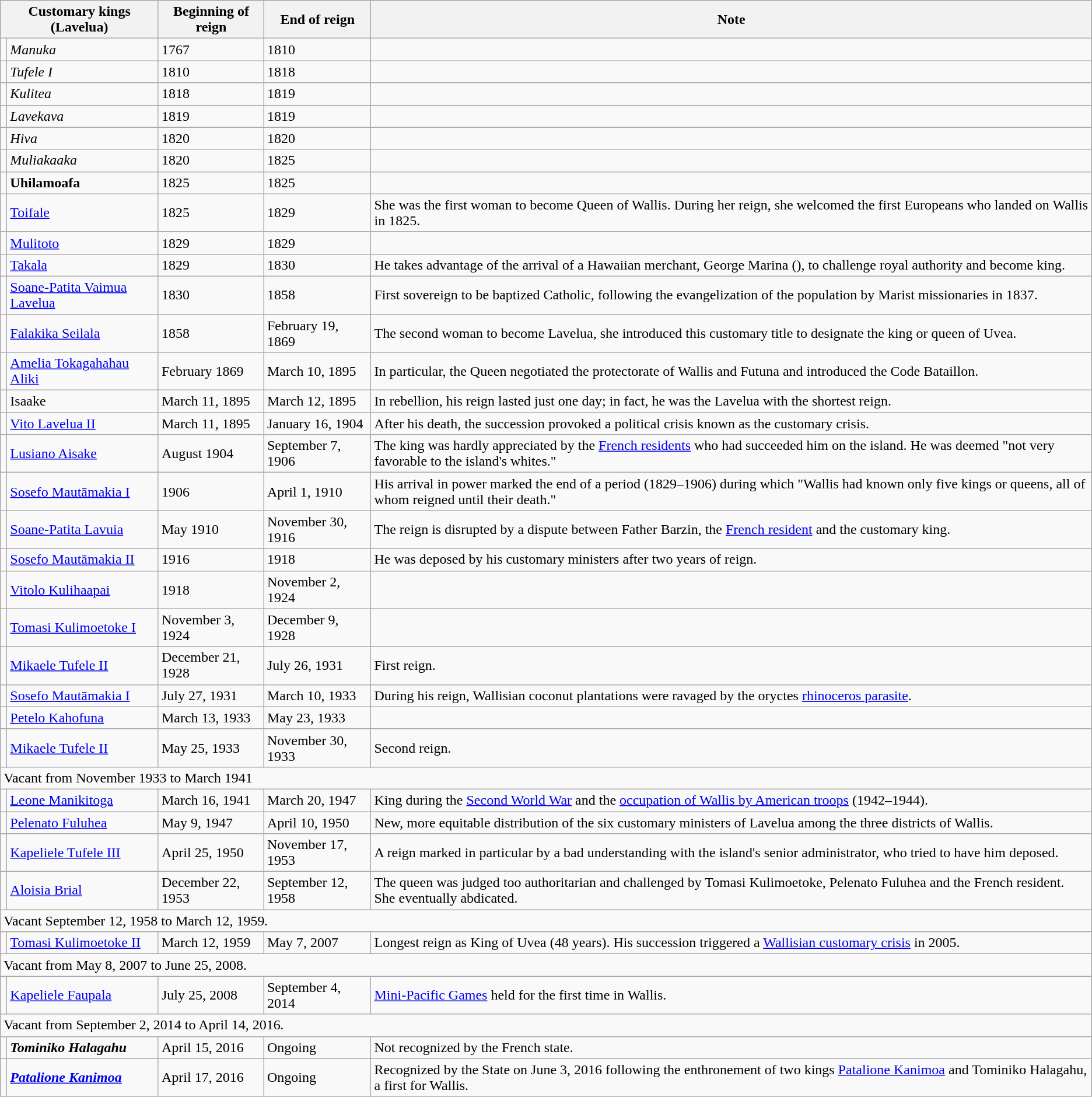<table class="wikitable mw-collapsible mw-collapsed">
<tr>
<th colspan="2">Customary kings (Lavelua)</th>
<th>Beginning of reign</th>
<th>End of reign</th>
<th>Note</th>
</tr>
<tr>
<td></td>
<td><em>Manuka</em></td>
<td>1767</td>
<td>1810</td>
<td></td>
</tr>
<tr>
<td></td>
<td><em>Tufele <abbr>I</abbr></em></td>
<td>1810</td>
<td>1818</td>
<td></td>
</tr>
<tr>
<td></td>
<td><em>Kulitea</em></td>
<td>1818</td>
<td>1819</td>
<td></td>
</tr>
<tr>
<td></td>
<td><em>Lavekava</em></td>
<td>1819</td>
<td>1819</td>
<td></td>
</tr>
<tr>
<td></td>
<td><em>Hiva</em></td>
<td>1820</td>
<td>1820</td>
<td></td>
</tr>
<tr>
<td></td>
<td><em>Muliakaaka</em></td>
<td>1820</td>
<td>1825</td>
<td></td>
</tr>
<tr>
<td></td>
<td><strong>Uhilamoafa<em></td>
<td>1825</td>
<td>1825</td>
<td></td>
</tr>
<tr>
<td></td>
<td></em><a href='#'>Toifale</a><em></td>
<td>1825</td>
<td>1829</td>
<td>She was the first woman to become Queen of Wallis. During her reign, she welcomed the first Europeans who landed on Wallis in 1825.</td>
</tr>
<tr>
<td></td>
<td></em><a href='#'>Mulitoto</a><em></td>
<td>1829</td>
<td>1829</td>
<td></td>
</tr>
<tr>
<td></td>
<td></em><a href='#'>Takala</a><em></td>
<td>1829</td>
<td>1830</td>
<td>He takes advantage of the arrival of a Hawaiian merchant, George Marina (), to challenge royal authority and become king.</td>
</tr>
<tr>
<td></td>
<td></em><a href='#'>Soane-Patita Vaimua Lavelua</a><em></td>
<td>1830</td>
<td>1858</td>
<td>First sovereign to be baptized Catholic, following the evangelization of the population by Marist missionaries in 1837.</td>
</tr>
<tr>
<td></td>
<td></em><a href='#'>Falakika Seilala</a><em></td>
<td>1858</td>
<td>February 19, 1869</td>
<td>The second woman to become Lavelua, she introduced this customary title to designate the king or queen of Uvea.</td>
</tr>
<tr>
<td></td>
<td></em><a href='#'>Amelia Tokagahahau Aliki</a><em></td>
<td>February 1869</td>
<td>March 10, 1895</td>
<td>In particular, the Queen negotiated the protectorate of Wallis and Futuna and introduced the </em>Code Bataillon.<em></td>
</tr>
<tr>
<td></td>
<td></em>Isaake<em></td>
<td>March 11, 1895</td>
<td>March 12, 1895</td>
<td>In rebellion, his reign lasted just one day; in fact, he was the Lavelua with the shortest reign.</td>
</tr>
<tr>
<td></td>
<td></em><a href='#'>Vito Lavelua II</a><em></td>
<td>March 11, 1895</td>
<td>January 16, 1904</td>
<td>After his death, the succession provoked a political crisis known as the customary crisis.</td>
</tr>
<tr>
<td></td>
<td></em><a href='#'>Lusiano Aisake</a><em></td>
<td>August 1904</td>
<td>September 7, 1906</td>
<td>The king was hardly appreciated by the <a href='#'>French residents</a> who had succeeded him on the island. He was deemed "not very favorable to the island's whites."</td>
</tr>
<tr>
<td></td>
<td></em><a href='#'>Sosefo Mautāmakia I</a><em></td>
<td>1906</td>
<td>April 1, 1910</td>
<td>His arrival in power marked the end of a period (1829–1906) during which "Wallis had known only five kings or queens, all of whom reigned until their death."</td>
</tr>
<tr>
<td></td>
<td></em><a href='#'>Soane-Patita Lavuia</a><em></td>
<td>May 1910</td>
<td>November 30, 1916</td>
<td>The reign is disrupted by a dispute between Father Barzin, the <a href='#'>French resident</a> and the customary king.</td>
</tr>
<tr>
<td></td>
<td></em><a href='#'>Sosefo Mautāmakia II</a><em></td>
<td>1916</td>
<td>1918</td>
<td>He was deposed by his customary ministers after two years of reign.</td>
</tr>
<tr>
<td></td>
<td></em><a href='#'>Vitolo Kulihaapai</a><em></td>
<td>1918</td>
<td>November 2, 1924</td>
<td></td>
</tr>
<tr>
<td></td>
<td><a href='#'></em>Tomasi Kulimoetoke <abbr>I</abbr><em></a></td>
<td>November 3, 1924</td>
<td>December 9, 1928</td>
<td></td>
</tr>
<tr>
<td></td>
<td></em><a href='#'>Mikaele Tufele II</a><em></td>
<td>December 21, 1928</td>
<td>July 26, 1931</td>
<td>First reign.</td>
</tr>
<tr>
<td></td>
<td></em><a href='#'>Sosefo Mautāmakia I</a><em></td>
<td>July 27, 1931</td>
<td>March 10, 1933</td>
<td>During his reign, Wallisian coconut plantations were ravaged by the oryctes <a href='#'>rhinoceros parasite</a>.</td>
</tr>
<tr>
<td></td>
<td></em><a href='#'>Petelo Kahofuna</a><em></td>
<td>March 13, 1933</td>
<td>May 23, 1933</td>
<td></td>
</tr>
<tr>
<td></td>
<td></em><a href='#'>Mikaele Tufele II</a><em></td>
<td>May 25, 1933</td>
<td>November 30, 1933</td>
<td>Second reign.</td>
</tr>
<tr>
<td colspan="5"></em>Vacant from November 1933 to March 1941<em></td>
</tr>
<tr>
<td></td>
<td></em><a href='#'>Leone Manikitoga</a><em></td>
<td>March 16, 1941</td>
<td>March 20, 1947</td>
<td>King during the <a href='#'>Second World War</a> and the <a href='#'>occupation of Wallis by American troops</a> (1942–1944).</td>
</tr>
<tr>
<td></td>
<td></em><a href='#'>Pelenato Fuluhea</a><em></td>
<td>May 9, 1947</td>
<td>April 10, 1950</td>
<td>New, more equitable distribution of the six customary ministers of Lavelua among the three districts of Wallis.</td>
</tr>
<tr>
<td></td>
<td></em><a href='#'>Kapeliele Tufele III</a><em></td>
<td>April 25, 1950</td>
<td>November 17, 1953</td>
<td>A reign marked in particular by a bad understanding with the island's senior administrator, who tried to have him deposed.</td>
</tr>
<tr>
<td></td>
<td></em><a href='#'>Aloisia Brial</a><em></td>
<td>December 22, 1953</td>
<td>September 12, 1958</td>
<td>The queen was judged too authoritarian and challenged by Tomasi Kulimoetoke, Pelenato Fuluhea and the French resident. She eventually abdicated.</td>
</tr>
<tr>
<td colspan="5"></em>Vacant September 12, 1958 to March 12, 1959<em>.</td>
</tr>
<tr>
<td></td>
<td></em><a href='#'>Tomasi Kulimoetoke II</a><em></td>
<td>March 12, 1959</td>
<td>May 7, 2007</td>
<td>Longest reign as King of Uvea (48 years). His succession triggered a <a href='#'>Wallisian customary crisis</a> in 2005.</td>
</tr>
<tr>
<td colspan="5"></em>Vacant from May 8, 2007 to June 25, 2008.<em></td>
</tr>
<tr>
<td></td>
<td></em><a href='#'>Kapeliele Faupala</a><em></td>
<td>July 25, 2008</td>
<td>September 4, 2014</td>
<td><a href='#'>Mini-Pacific Games</a> held for the first time in Wallis.</td>
</tr>
<tr>
<td colspan="5"></em>Vacant from September 2, 2014 to April 14, 2016<em>.</td>
</tr>
<tr>
<td></td>
<td><strong><em>Tominiko Halagahu</em></strong></td>
<td></strong>April 15, 2016<strong></td>
<td></strong>Ongoing<strong></td>
<td>Not recognized by the French state.</td>
</tr>
<tr>
<td></td>
<td><strong><em><a href='#'>Patalione Kanimoa</a></em></strong></td>
<td></strong>April 17, 2016<strong></td>
<td></strong>Ongoing<strong></td>
<td>Recognized by the State on June 3, 2016 following the enthronement of two kings <a href='#'>Patalione Kanimoa</a> and Tominiko Halagahu, a first for Wallis.</td>
</tr>
</table>
